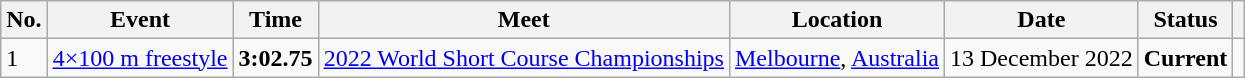<table class="wikitable">
<tr>
<th>No.</th>
<th>Event</th>
<th>Time</th>
<th>Meet</th>
<th>Location</th>
<th>Date</th>
<th>Status</th>
<th></th>
</tr>
<tr>
<td>1</td>
<td><a href='#'>4×100 m freestyle</a></td>
<td style="text-align:center;"><strong>3:02.75</strong></td>
<td><a href='#'>2022 World Short Course Championships</a></td>
<td><a href='#'>Melbourne</a>, <a href='#'>Australia</a></td>
<td>13 December 2022</td>
<td style="text-align:center;"><strong>Current</strong></td>
<td style="text-align:center;"></td>
</tr>
</table>
